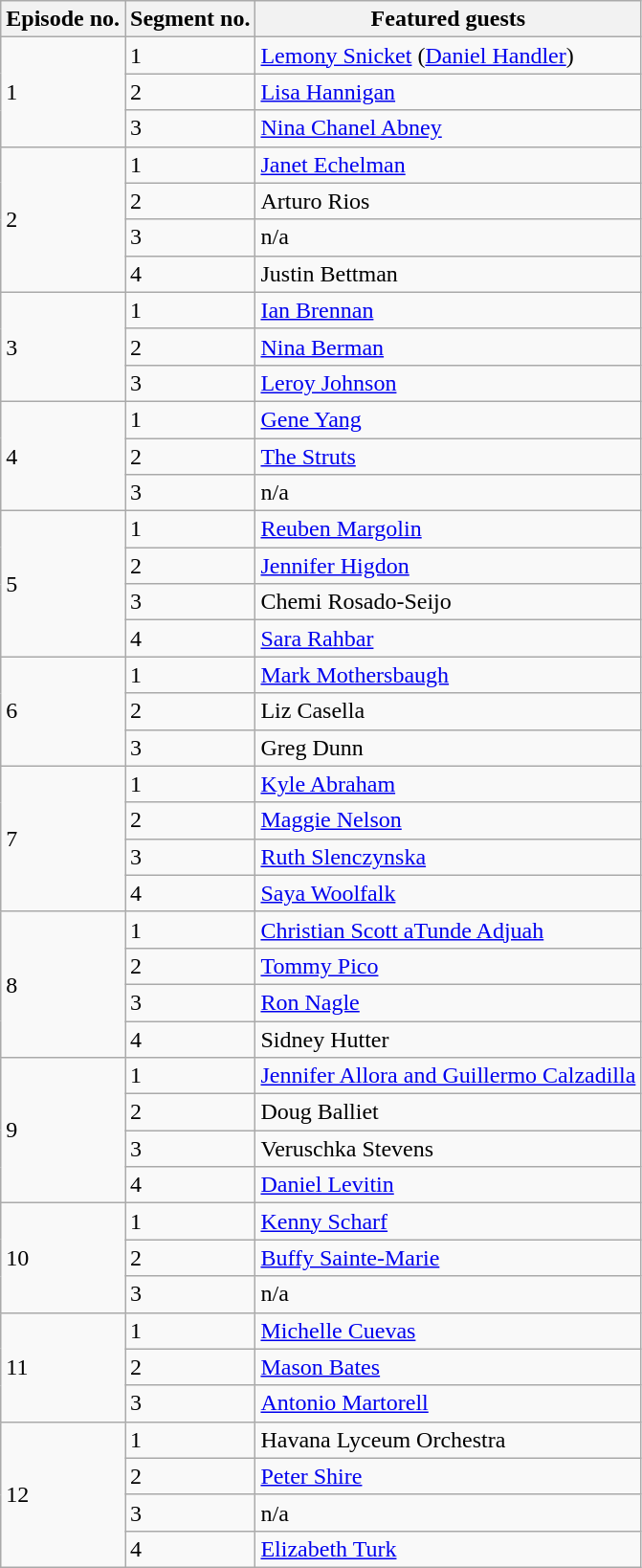<table class="wikitable sortable">
<tr>
<th>Episode no.</th>
<th>Segment no.</th>
<th>Featured guests</th>
</tr>
<tr>
<td rowspan="3">1</td>
<td>1</td>
<td><a href='#'>Lemony Snicket</a> (<a href='#'>Daniel Handler</a>)</td>
</tr>
<tr>
<td>2</td>
<td><a href='#'>Lisa Hannigan</a></td>
</tr>
<tr>
<td>3</td>
<td><a href='#'>Nina Chanel Abney</a></td>
</tr>
<tr>
<td rowspan="4">2</td>
<td>1</td>
<td><a href='#'>Janet Echelman</a></td>
</tr>
<tr>
<td>2</td>
<td>Arturo Rios</td>
</tr>
<tr>
<td>3</td>
<td>n/a</td>
</tr>
<tr>
<td>4</td>
<td>Justin Bettman</td>
</tr>
<tr>
<td rowspan="3">3</td>
<td>1</td>
<td><a href='#'>Ian Brennan</a></td>
</tr>
<tr>
<td>2</td>
<td><a href='#'>Nina Berman</a></td>
</tr>
<tr>
<td>3</td>
<td><a href='#'>Leroy Johnson</a></td>
</tr>
<tr>
<td rowspan="3">4</td>
<td>1</td>
<td><a href='#'>Gene Yang</a></td>
</tr>
<tr>
<td>2</td>
<td><a href='#'>The Struts</a></td>
</tr>
<tr>
<td>3</td>
<td>n/a</td>
</tr>
<tr>
<td rowspan="4">5</td>
<td>1</td>
<td><a href='#'>Reuben Margolin</a></td>
</tr>
<tr>
<td>2</td>
<td><a href='#'>Jennifer Higdon</a></td>
</tr>
<tr>
<td>3</td>
<td>Chemi Rosado-Seijo</td>
</tr>
<tr>
<td>4</td>
<td><a href='#'>Sara Rahbar</a></td>
</tr>
<tr>
<td rowspan="3">6</td>
<td>1</td>
<td><a href='#'>Mark Mothersbaugh</a></td>
</tr>
<tr>
<td>2</td>
<td>Liz Casella</td>
</tr>
<tr>
<td>3</td>
<td>Greg Dunn</td>
</tr>
<tr>
<td rowspan="4">7</td>
<td>1</td>
<td><a href='#'>Kyle Abraham</a></td>
</tr>
<tr>
<td>2</td>
<td><a href='#'>Maggie Nelson</a></td>
</tr>
<tr>
<td>3</td>
<td><a href='#'>Ruth Slenczynska</a></td>
</tr>
<tr>
<td>4</td>
<td><a href='#'>Saya Woolfalk</a></td>
</tr>
<tr>
<td rowspan="4">8</td>
<td>1</td>
<td><a href='#'>Christian Scott aTunde Adjuah</a></td>
</tr>
<tr>
<td>2</td>
<td><a href='#'>Tommy Pico</a></td>
</tr>
<tr>
<td>3</td>
<td><a href='#'>Ron Nagle</a></td>
</tr>
<tr>
<td>4</td>
<td>Sidney Hutter</td>
</tr>
<tr>
<td rowspan="4">9</td>
<td>1</td>
<td><a href='#'>Jennifer Allora and Guillermo Calzadilla</a></td>
</tr>
<tr>
<td>2</td>
<td>Doug Balliet</td>
</tr>
<tr>
<td>3</td>
<td>Veruschka Stevens</td>
</tr>
<tr>
<td>4</td>
<td><a href='#'>Daniel Levitin</a></td>
</tr>
<tr>
<td rowspan="3">10</td>
<td>1</td>
<td><a href='#'>Kenny Scharf</a></td>
</tr>
<tr>
<td>2</td>
<td><a href='#'>Buffy Sainte-Marie</a></td>
</tr>
<tr>
<td>3</td>
<td>n/a</td>
</tr>
<tr>
<td rowspan="3">11</td>
<td>1</td>
<td><a href='#'>Michelle Cuevas</a></td>
</tr>
<tr>
<td>2</td>
<td><a href='#'>Mason Bates</a></td>
</tr>
<tr>
<td>3</td>
<td><a href='#'>Antonio Martorell</a></td>
</tr>
<tr>
<td rowspan="4">12</td>
<td>1</td>
<td>Havana Lyceum Orchestra</td>
</tr>
<tr>
<td>2</td>
<td><a href='#'>Peter Shire</a></td>
</tr>
<tr>
<td>3</td>
<td>n/a</td>
</tr>
<tr>
<td>4</td>
<td><a href='#'>Elizabeth Turk</a></td>
</tr>
</table>
